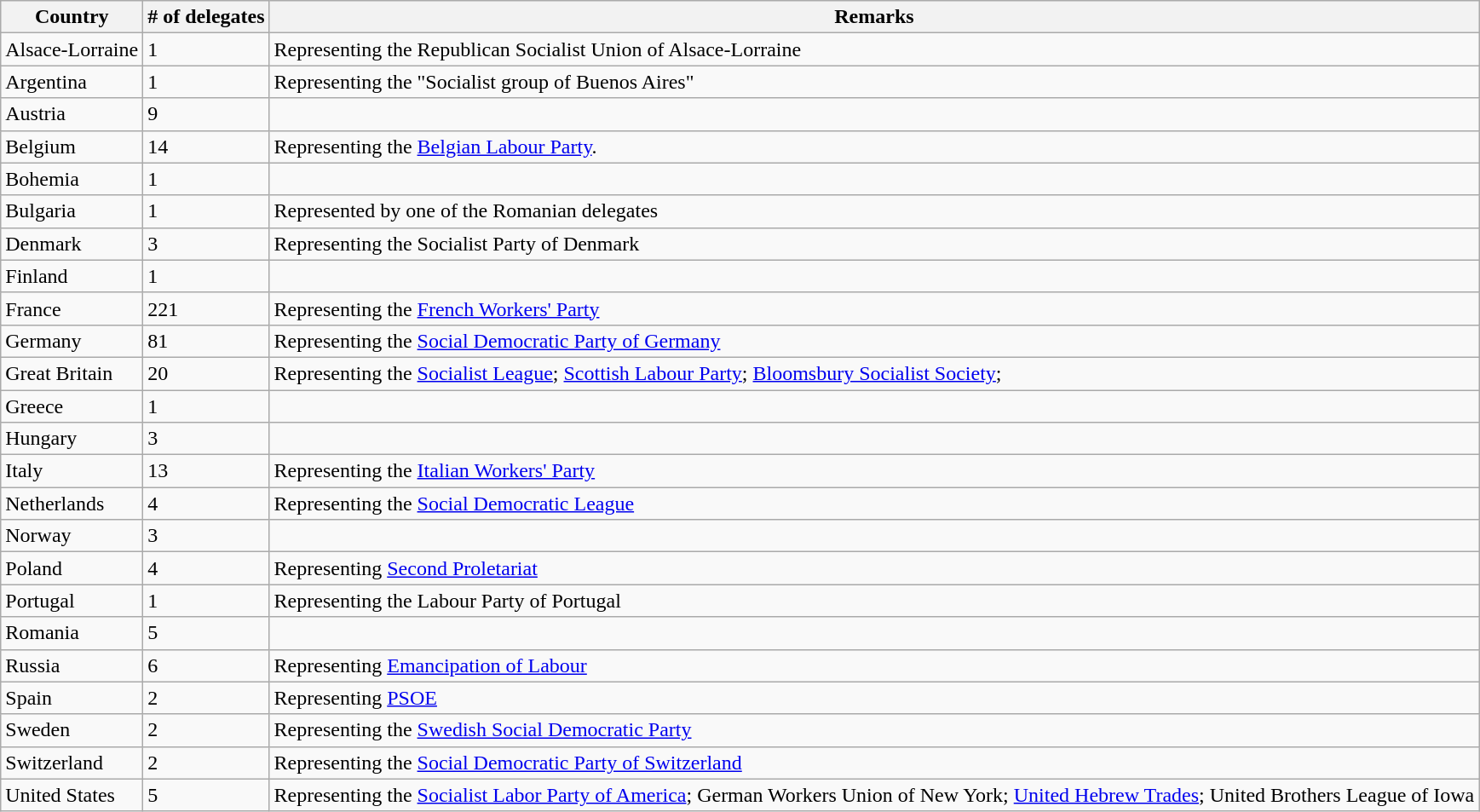<table class="wikitable" border="1">
<tr>
<th>Country</th>
<th># of delegates</th>
<th>Remarks</th>
</tr>
<tr>
<td>Alsace-Lorraine</td>
<td>1</td>
<td>Representing the Republican Socialist Union of Alsace-Lorraine</td>
</tr>
<tr>
<td>Argentina</td>
<td>1</td>
<td>Representing the "Socialist group of Buenos Aires"</td>
</tr>
<tr>
<td>Austria</td>
<td>9</td>
<td></td>
</tr>
<tr>
<td>Belgium</td>
<td>14</td>
<td>Representing the <a href='#'>Belgian Labour Party</a>.</td>
</tr>
<tr>
<td>Bohemia</td>
<td>1</td>
<td></td>
</tr>
<tr>
<td>Bulgaria</td>
<td>1</td>
<td>Represented by one of the Romanian delegates</td>
</tr>
<tr>
<td>Denmark</td>
<td>3</td>
<td>Representing the Socialist Party of Denmark</td>
</tr>
<tr>
<td>Finland</td>
<td>1</td>
<td></td>
</tr>
<tr>
<td>France</td>
<td>221</td>
<td>Representing the <a href='#'>French Workers' Party</a></td>
</tr>
<tr>
<td>Germany</td>
<td>81</td>
<td>Representing the <a href='#'>Social Democratic Party of Germany</a></td>
</tr>
<tr>
<td>Great Britain</td>
<td>20</td>
<td>Representing the <a href='#'>Socialist League</a>; <a href='#'>Scottish Labour Party</a>; <a href='#'>Bloomsbury Socialist Society</a>;</td>
</tr>
<tr>
<td>Greece</td>
<td>1</td>
<td></td>
</tr>
<tr>
<td>Hungary</td>
<td>3</td>
<td></td>
</tr>
<tr>
<td>Italy</td>
<td>13</td>
<td>Representing the <a href='#'>Italian Workers' Party</a></td>
</tr>
<tr>
<td>Netherlands</td>
<td>4</td>
<td>Representing the <a href='#'>Social Democratic League</a></td>
</tr>
<tr>
<td>Norway</td>
<td>3</td>
<td></td>
</tr>
<tr>
<td>Poland</td>
<td>4</td>
<td>Representing <a href='#'>Second Proletariat</a></td>
</tr>
<tr>
<td>Portugal</td>
<td>1</td>
<td>Representing the Labour Party of Portugal</td>
</tr>
<tr>
<td>Romania</td>
<td>5</td>
<td></td>
</tr>
<tr>
<td>Russia</td>
<td>6</td>
<td>Representing <a href='#'>Emancipation of Labour</a></td>
</tr>
<tr>
<td>Spain</td>
<td>2</td>
<td>Representing <a href='#'>PSOE</a></td>
</tr>
<tr>
<td>Sweden</td>
<td>2</td>
<td>Representing the <a href='#'>Swedish Social Democratic Party</a></td>
</tr>
<tr>
<td>Switzerland</td>
<td>2</td>
<td>Representing the <a href='#'>Social Democratic Party of Switzerland</a></td>
</tr>
<tr>
<td>United States</td>
<td>5</td>
<td>Representing the <a href='#'>Socialist Labor Party of America</a>; German Workers Union of New York; <a href='#'>United Hebrew Trades</a>; United Brothers League of Iowa</td>
</tr>
</table>
